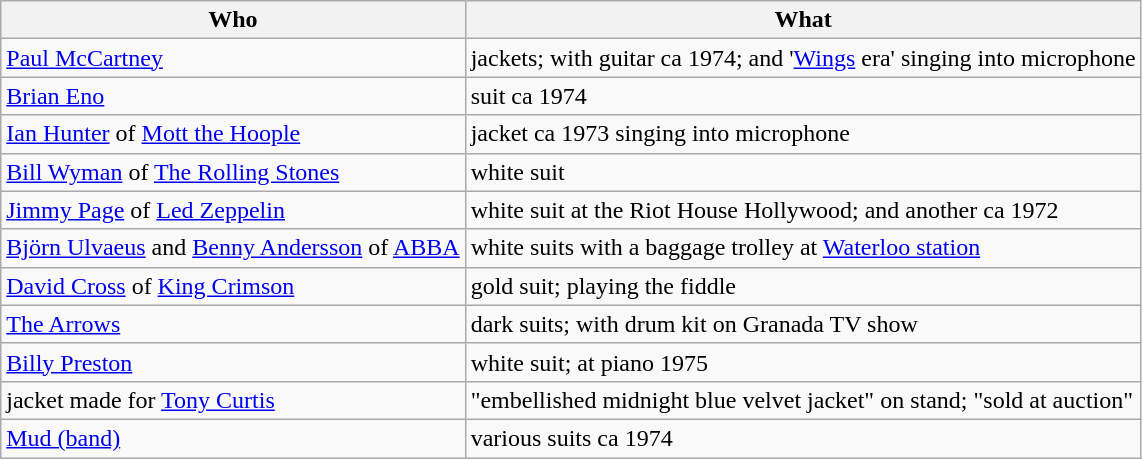<table class="wikitable" border="1">
<tr>
<th>Who</th>
<th>What</th>
</tr>
<tr>
<td><a href='#'>Paul McCartney</a></td>
<td>jackets; with guitar ca 1974; and '<a href='#'>Wings</a> era' singing into microphone</td>
</tr>
<tr>
<td><a href='#'>Brian Eno</a></td>
<td>suit ca 1974</td>
</tr>
<tr>
<td><a href='#'>Ian Hunter</a> of <a href='#'>Mott the Hoople</a></td>
<td>jacket ca 1973 singing into microphone</td>
</tr>
<tr>
<td><a href='#'>Bill Wyman</a> of <a href='#'>The Rolling Stones</a></td>
<td>white suit</td>
</tr>
<tr>
<td><a href='#'>Jimmy Page</a> of <a href='#'>Led Zeppelin</a></td>
<td>white suit at the Riot House Hollywood; and another ca 1972</td>
</tr>
<tr>
<td><a href='#'>Björn Ulvaeus</a> and <a href='#'>Benny Andersson</a> of <a href='#'>ABBA</a></td>
<td>white suits with a baggage trolley at <a href='#'>Waterloo station</a></td>
</tr>
<tr>
<td><a href='#'>David Cross</a> of <a href='#'>King Crimson</a></td>
<td>gold suit; playing the fiddle</td>
</tr>
<tr>
<td><a href='#'>The Arrows</a></td>
<td>dark suits; with drum kit on Granada TV show</td>
</tr>
<tr>
<td><a href='#'>Billy Preston</a></td>
<td>white suit; at piano 1975</td>
</tr>
<tr>
<td>jacket made for <a href='#'>Tony Curtis</a></td>
<td>"embellished midnight blue velvet jacket" on stand; "sold at auction"</td>
</tr>
<tr>
<td><a href='#'>Mud (band)</a></td>
<td>various suits ca 1974</td>
</tr>
</table>
